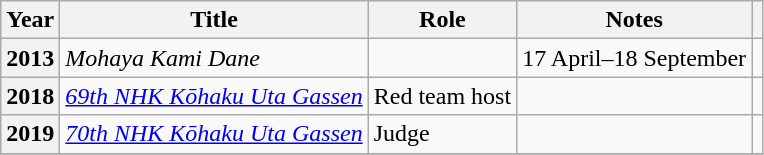<table class="wikitable plainrowheaders sortable">
<tr>
<th scope="col">Year</th>
<th scope="col">Title</th>
<th scope="col">Role</th>
<th scope="col" class="unsortable">Notes</th>
<th scope="col" class="unsortable"></th>
</tr>
<tr>
<th scope="row">2013</th>
<td><em>Mohaya Kami Dane</em></td>
<td></td>
<td>17 April–18 September</td>
<td style="text-align:center"></td>
</tr>
<tr>
<th scope="row">2018</th>
<td><em><a href='#'>69th NHK Kōhaku Uta Gassen</a></em></td>
<td>Red team host</td>
<td></td>
<td style="text-align:center"></td>
</tr>
<tr>
<th scope="row">2019</th>
<td><em><a href='#'>70th NHK Kōhaku Uta Gassen</a></em></td>
<td>Judge</td>
<td></td>
<td style="text-align:center"></td>
</tr>
<tr>
</tr>
</table>
